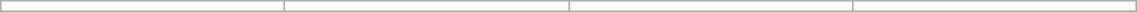<table align=center class=wikitable width=60%>
<tr>
<td width=20% valign=top align=center></td>
<td width=20% valign=top align=center></td>
<td width=20% valign=top align=center></td>
<td width=20% valign=top align=center></td>
</tr>
</table>
